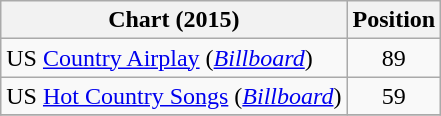<table class="wikitable sortable">
<tr>
<th scope="col">Chart (2015)</th>
<th scope="col">Position</th>
</tr>
<tr>
<td>US <a href='#'>Country Airplay</a> (<em><a href='#'>Billboard</a></em>)</td>
<td align="center">89</td>
</tr>
<tr>
<td>US <a href='#'>Hot Country Songs</a> (<em><a href='#'>Billboard</a></em>)</td>
<td align="center">59</td>
</tr>
<tr>
</tr>
</table>
